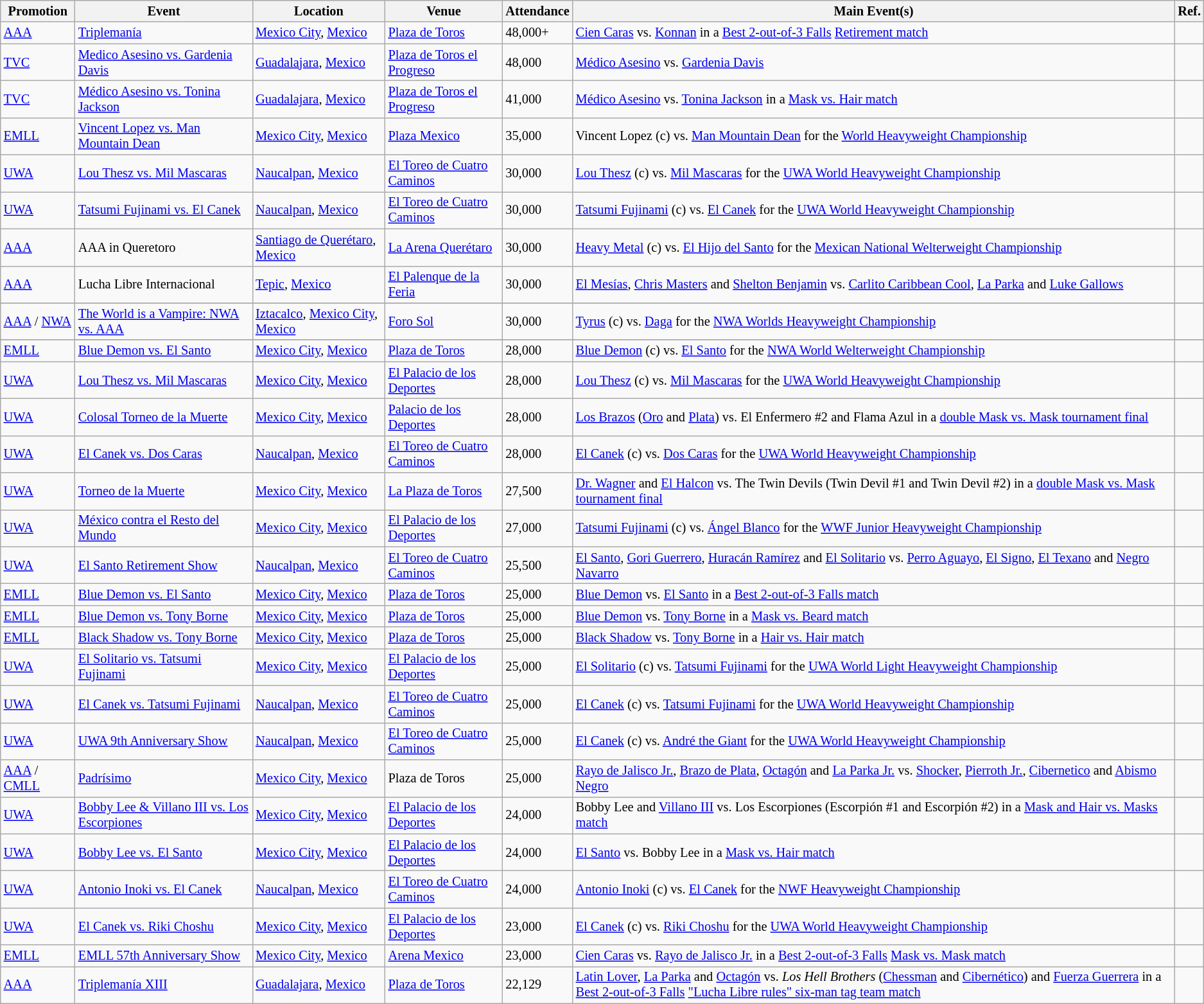<table class="wikitable sortable" style="font-size:85%;">
<tr>
<th>Promotion</th>
<th>Event</th>
<th>Location</th>
<th>Venue</th>
<th>Attendance</th>
<th class=unsortable>Main Event(s)</th>
<th class=unsortable>Ref.</th>
</tr>
<tr>
<td><a href='#'>AAA</a></td>
<td><a href='#'>Triplemanía</a> <br> </td>
<td><a href='#'>Mexico City</a>, <a href='#'>Mexico</a></td>
<td><a href='#'>Plaza de Toros</a></td>
<td>48,000+</td>
<td><a href='#'>Cien Caras</a> vs. <a href='#'>Konnan</a> in a <a href='#'>Best 2-out-of-3 Falls</a> <a href='#'>Retirement match</a></td>
<td></td>
</tr>
<tr>
<td><a href='#'>TVC</a></td>
<td><a href='#'>Medico Asesino vs. Gardenia Davis</a> <br> </td>
<td><a href='#'>Guadalajara</a>, <a href='#'>Mexico</a></td>
<td><a href='#'>Plaza de Toros el Progreso</a></td>
<td>48,000</td>
<td><a href='#'>Médico Asesino</a> vs. <a href='#'>Gardenia Davis</a></td>
<td></td>
</tr>
<tr>
<td><a href='#'>TVC</a></td>
<td><a href='#'>Médico Asesino vs. Tonina Jackson</a> <br> </td>
<td><a href='#'>Guadalajara</a>, <a href='#'>Mexico</a></td>
<td><a href='#'>Plaza de Toros el Progreso</a></td>
<td>41,000</td>
<td><a href='#'>Médico Asesino</a> vs. <a href='#'>Tonina Jackson</a> in a <a href='#'>Mask vs. Hair match</a></td>
<td></td>
</tr>
<tr>
<td><a href='#'>EMLL</a></td>
<td><a href='#'>Vincent Lopez vs. Man Mountain Dean</a><br> </td>
<td><a href='#'>Mexico City</a>, <a href='#'>Mexico</a></td>
<td><a href='#'>Plaza Mexico</a></td>
<td>35,000</td>
<td>Vincent Lopez (c) vs. <a href='#'>Man Mountain Dean</a> for the <a href='#'>World Heavyweight Championship</a></td>
<td></td>
</tr>
<tr>
<td><a href='#'>UWA</a></td>
<td><a href='#'>Lou Thesz vs. Mil Mascaras</a> <br> </td>
<td><a href='#'>Naucalpan</a>, <a href='#'>Mexico</a></td>
<td><a href='#'>El Toreo de Cuatro Caminos</a></td>
<td>30,000</td>
<td><a href='#'>Lou Thesz</a> (c) vs. <a href='#'>Mil Mascaras</a> for the <a href='#'>UWA World Heavyweight Championship</a></td>
<td></td>
</tr>
<tr>
<td><a href='#'>UWA</a></td>
<td><a href='#'>Tatsumi Fujinami vs. El Canek</a> <br> </td>
<td><a href='#'>Naucalpan</a>, <a href='#'>Mexico</a></td>
<td><a href='#'>El Toreo de Cuatro Caminos</a></td>
<td>30,000</td>
<td><a href='#'>Tatsumi Fujinami</a> (c) vs. <a href='#'>El Canek</a> for the <a href='#'>UWA World Heavyweight Championship</a></td>
<td></td>
</tr>
<tr>
<td><a href='#'>AAA</a></td>
<td>AAA in Queretoro <br> </td>
<td><a href='#'>Santiago de Querétaro</a>, <a href='#'>Mexico</a></td>
<td><a href='#'>La Arena Querétaro</a></td>
<td>30,000</td>
<td><a href='#'>Heavy Metal</a> (c) vs. <a href='#'>El Hijo del Santo</a> for the <a href='#'>Mexican National Welterweight Championship</a></td>
<td></td>
</tr>
<tr>
<td><a href='#'>AAA</a></td>
<td>Lucha Libre Internacional <br> </td>
<td><a href='#'>Tepic</a>, <a href='#'>Mexico</a></td>
<td><a href='#'>El Palenque de la Feria</a></td>
<td>30,000</td>
<td><a href='#'>El Mesías</a>, <a href='#'>Chris Masters</a> and <a href='#'>Shelton Benjamin</a> vs. <a href='#'>Carlito Caribbean Cool</a>, <a href='#'>La Parka</a> and <a href='#'>Luke Gallows</a></td>
<td></td>
</tr>
<tr>
</tr>
<tr>
<td><a href='#'>AAA</a> / <a href='#'>NWA</a></td>
<td><a href='#'>The World is a Vampire: NWA vs. AAA</a><br> </td>
<td><a href='#'>Iztacalco</a>, <a href='#'>Mexico City</a>, <a href='#'>Mexico</a></td>
<td><a href='#'>Foro Sol</a></td>
<td>30,000</td>
<td><a href='#'>Tyrus</a> (c) vs. <a href='#'>Daga</a> for the <a href='#'>NWA Worlds Heavyweight Championship</a></td>
<td></td>
</tr>
<tr>
</tr>
<tr>
<td><a href='#'>EMLL</a></td>
<td><a href='#'>Blue Demon vs. El Santo</a> <br> </td>
<td><a href='#'>Mexico City</a>, <a href='#'>Mexico</a></td>
<td><a href='#'>Plaza de Toros</a></td>
<td>28,000</td>
<td><a href='#'>Blue Demon</a> (c) vs. <a href='#'>El Santo</a> for the <a href='#'>NWA World Welterweight Championship</a></td>
<td></td>
</tr>
<tr>
<td><a href='#'>UWA</a></td>
<td><a href='#'>Lou Thesz vs. Mil Mascaras</a> <br> </td>
<td><a href='#'>Mexico City</a>, <a href='#'>Mexico</a></td>
<td><a href='#'>El Palacio de los Deportes</a></td>
<td>28,000</td>
<td><a href='#'>Lou Thesz</a> (c) vs. <a href='#'>Mil Mascaras</a> for the <a href='#'>UWA World Heavyweight Championship</a></td>
<td></td>
</tr>
<tr>
<td><a href='#'>UWA</a></td>
<td><a href='#'>Colosal Torneo de la Muerte</a> <br> </td>
<td><a href='#'>Mexico City</a>, <a href='#'>Mexico</a></td>
<td><a href='#'>Palacio de los Deportes</a></td>
<td>28,000</td>
<td><a href='#'>Los Brazos</a> (<a href='#'>Oro</a> and <a href='#'>Plata</a>) vs. El Enfermero #2 and Flama Azul in a <a href='#'>double Mask vs. Mask tournament final</a></td>
<td></td>
</tr>
<tr>
<td><a href='#'>UWA</a></td>
<td><a href='#'>El Canek vs. Dos Caras</a> <br> </td>
<td><a href='#'>Naucalpan</a>, <a href='#'>Mexico</a></td>
<td><a href='#'>El Toreo de Cuatro Caminos</a></td>
<td>28,000</td>
<td><a href='#'>El Canek</a> (c) vs. <a href='#'>Dos Caras</a> for the <a href='#'>UWA World Heavyweight Championship</a></td>
<td></td>
</tr>
<tr>
<td><a href='#'>UWA</a></td>
<td><a href='#'>Torneo de la Muerte</a> <br> </td>
<td><a href='#'>Mexico City</a>, <a href='#'>Mexico</a></td>
<td><a href='#'>La Plaza de Toros</a></td>
<td>27,500</td>
<td><a href='#'>Dr. Wagner</a> and <a href='#'>El Halcon</a> vs. The Twin Devils (Twin Devil #1 and Twin Devil #2) in a <a href='#'>double Mask vs. Mask tournament final</a></td>
<td></td>
</tr>
<tr>
<td><a href='#'>UWA</a></td>
<td><a href='#'>México contra el Resto del Mundo</a> <br> </td>
<td><a href='#'>Mexico City</a>, <a href='#'>Mexico</a></td>
<td><a href='#'>El Palacio de los Deportes</a></td>
<td>27,000</td>
<td><a href='#'>Tatsumi Fujinami</a> (c) vs. <a href='#'>Ángel Blanco</a> for the <a href='#'>WWF Junior Heavyweight Championship</a></td>
<td></td>
</tr>
<tr>
<td><a href='#'>UWA</a></td>
<td><a href='#'>El Santo Retirement Show</a> <br> </td>
<td><a href='#'>Naucalpan</a>, <a href='#'>Mexico</a></td>
<td><a href='#'>El Toreo de Cuatro Caminos</a></td>
<td>25,500</td>
<td><a href='#'>El Santo</a>, <a href='#'>Gori Guerrero</a>, <a href='#'>Huracán Ramírez</a> and <a href='#'>El Solitario</a> vs. <a href='#'>Perro Aguayo</a>, <a href='#'>El Signo</a>, <a href='#'>El Texano</a> and <a href='#'>Negro Navarro</a></td>
<td></td>
</tr>
<tr>
<td><a href='#'>EMLL</a></td>
<td><a href='#'>Blue Demon vs. El Santo</a> <br> </td>
<td><a href='#'>Mexico City</a>, <a href='#'>Mexico</a></td>
<td><a href='#'>Plaza de Toros</a></td>
<td>25,000</td>
<td><a href='#'>Blue Demon</a> vs. <a href='#'>El Santo</a> in a <a href='#'>Best 2-out-of-3 Falls match</a></td>
<td></td>
</tr>
<tr>
<td><a href='#'>EMLL</a></td>
<td><a href='#'>Blue Demon vs. Tony Borne</a> <br> </td>
<td><a href='#'>Mexico City</a>, <a href='#'>Mexico</a></td>
<td><a href='#'>Plaza de Toros</a></td>
<td>25,000</td>
<td><a href='#'>Blue Demon</a> vs. <a href='#'>Tony Borne</a> in a <a href='#'>Mask vs. Beard match</a></td>
<td></td>
</tr>
<tr>
<td><a href='#'>EMLL</a></td>
<td><a href='#'>Black Shadow vs. Tony Borne</a> <br> </td>
<td><a href='#'>Mexico City</a>, <a href='#'>Mexico</a></td>
<td><a href='#'>Plaza de Toros</a></td>
<td>25,000</td>
<td><a href='#'>Black Shadow</a> vs. <a href='#'>Tony Borne</a> in a <a href='#'>Hair vs. Hair match</a></td>
<td></td>
</tr>
<tr>
<td><a href='#'>UWA</a></td>
<td><a href='#'>El Solitario vs. Tatsumi Fujinami</a> <br> </td>
<td><a href='#'>Mexico City</a>, <a href='#'>Mexico</a></td>
<td><a href='#'>El Palacio de los Deportes</a></td>
<td>25,000</td>
<td><a href='#'>El Solitario</a> (c) vs. <a href='#'>Tatsumi Fujinami</a> for the <a href='#'>UWA World Light Heavyweight Championship</a></td>
<td></td>
</tr>
<tr>
<td><a href='#'>UWA</a></td>
<td><a href='#'>El Canek vs. Tatsumi Fujinami</a> <br> </td>
<td><a href='#'>Naucalpan</a>, <a href='#'>Mexico</a></td>
<td><a href='#'>El Toreo de Cuatro Caminos</a></td>
<td>25,000</td>
<td><a href='#'>El Canek</a> (c) vs. <a href='#'>Tatsumi Fujinami</a> for the <a href='#'>UWA World Heavyweight Championship</a></td>
<td></td>
</tr>
<tr>
<td><a href='#'>UWA</a></td>
<td><a href='#'>UWA 9th Anniversary Show</a> <br> </td>
<td><a href='#'>Naucalpan</a>, <a href='#'>Mexico</a></td>
<td><a href='#'>El Toreo de Cuatro Caminos</a></td>
<td>25,000</td>
<td><a href='#'>El Canek</a> (c) vs. <a href='#'>André the Giant</a> for the <a href='#'>UWA World Heavyweight Championship</a></td>
<td></td>
</tr>
<tr>
<td><a href='#'>AAA</a> / <a href='#'>CMLL</a></td>
<td><a href='#'>Padrísimo</a> <br> </td>
<td><a href='#'>Mexico City</a>, <a href='#'>Mexico</a></td>
<td>Plaza de Toros</td>
<td>25,000</td>
<td><a href='#'>Rayo de Jalisco Jr.</a>, <a href='#'>Brazo de Plata</a>, <a href='#'>Octagón</a> and <a href='#'>La Parka Jr.</a> vs. <a href='#'>Shocker</a>, <a href='#'>Pierroth Jr.</a>, <a href='#'>Cibernetico</a> and <a href='#'>Abismo Negro</a></td>
<td></td>
</tr>
<tr>
<td><a href='#'>UWA</a></td>
<td><a href='#'>Bobby Lee & Villano III vs. Los Escorpiones</a> <br> </td>
<td><a href='#'>Mexico City</a>, <a href='#'>Mexico</a></td>
<td><a href='#'>El Palacio de los Deportes</a></td>
<td>24,000</td>
<td>Bobby Lee and <a href='#'>Villano III</a> vs. Los Escorpiones (Escorpión #1 and Escorpión #2) in a <a href='#'>Mask and Hair vs. Masks match</a></td>
<td></td>
</tr>
<tr>
<td><a href='#'>UWA</a></td>
<td><a href='#'>Bobby Lee vs. El Santo</a> <br> </td>
<td><a href='#'>Mexico City</a>, <a href='#'>Mexico</a></td>
<td><a href='#'>El Palacio de los Deportes</a></td>
<td>24,000</td>
<td><a href='#'>El Santo</a> vs. Bobby Lee in a <a href='#'>Mask vs. Hair match</a></td>
<td> </td>
</tr>
<tr>
<td><a href='#'>UWA</a></td>
<td><a href='#'>Antonio Inoki vs. El Canek</a> <br> </td>
<td><a href='#'>Naucalpan</a>, <a href='#'>Mexico</a></td>
<td><a href='#'>El Toreo de Cuatro Caminos</a></td>
<td>24,000</td>
<td><a href='#'>Antonio Inoki</a> (c) vs. <a href='#'>El Canek</a> for the <a href='#'>NWF Heavyweight Championship</a></td>
<td></td>
</tr>
<tr>
<td><a href='#'>UWA</a></td>
<td><a href='#'>El Canek vs. Riki Choshu</a> <br> </td>
<td><a href='#'>Mexico City</a>, <a href='#'>Mexico</a></td>
<td><a href='#'>El Palacio de los Deportes</a></td>
<td>23,000</td>
<td><a href='#'>El Canek</a> (c) vs. <a href='#'>Riki Choshu</a> for the <a href='#'>UWA World Heavyweight Championship</a></td>
<td></td>
</tr>
<tr>
<td><a href='#'>EMLL</a></td>
<td><a href='#'>EMLL 57th Anniversary Show</a> <br> </td>
<td><a href='#'>Mexico City</a>, <a href='#'>Mexico</a></td>
<td><a href='#'>Arena Mexico</a></td>
<td>23,000</td>
<td><a href='#'>Cien Caras</a> vs. <a href='#'>Rayo de Jalisco Jr.</a> in a <a href='#'>Best 2-out-of-3 Falls</a> <a href='#'>Mask vs. Mask match</a></td>
<td></td>
</tr>
<tr>
<td><a href='#'>AAA</a></td>
<td><a href='#'>Triplemanía XIII</a> <br> </td>
<td><a href='#'>Guadalajara</a>, <a href='#'>Mexico</a></td>
<td><a href='#'>Plaza de Toros</a></td>
<td>22,129</td>
<td><a href='#'>Latin Lover</a>, <a href='#'>La Parka</a> and <a href='#'>Octagón</a> vs. <em>Los Hell Brothers</em> (<a href='#'>Chessman</a> and <a href='#'>Cibernético</a>) and <a href='#'>Fuerza Guerrera</a> in a <a href='#'>Best 2-out-of-3 Falls</a> <a href='#'>"Lucha Libre rules" six-man tag team match</a></td>
<td></td>
</tr>
</table>
